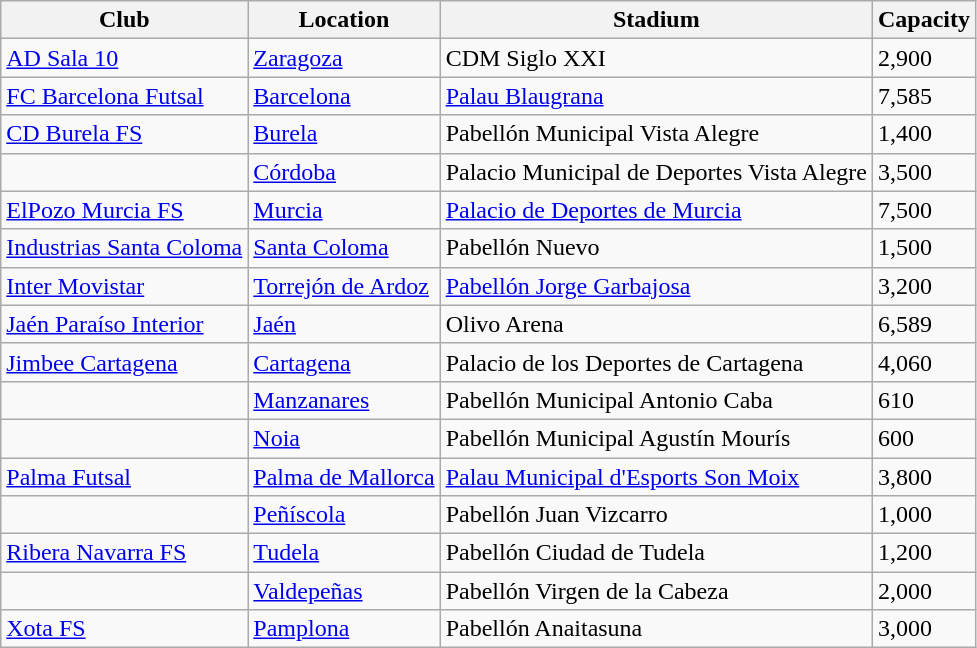<table class="wikitable sortable" style="text-align:left">
<tr>
<th>Club</th>
<th>Location</th>
<th>Stadium</th>
<th>Capacity</th>
</tr>
<tr>
<td> <a href='#'>AD Sala 10</a></td>
<td><a href='#'>Zaragoza</a></td>
<td>CDM Siglo XXI</td>
<td>2,900</td>
</tr>
<tr>
<td> <a href='#'>FC Barcelona Futsal</a></td>
<td><a href='#'>Barcelona</a></td>
<td><a href='#'>Palau Blaugrana</a></td>
<td>7,585</td>
</tr>
<tr>
<td> <a href='#'>CD Burela FS</a></td>
<td><a href='#'>Burela</a></td>
<td>Pabellón Municipal Vista Alegre</td>
<td>1,400</td>
</tr>
<tr>
<td> </td>
<td><a href='#'>Córdoba</a></td>
<td>Palacio Municipal de Deportes Vista Alegre</td>
<td>3,500</td>
</tr>
<tr>
<td> <a href='#'>ElPozo Murcia FS</a></td>
<td><a href='#'>Murcia</a></td>
<td><a href='#'>Palacio de Deportes de Murcia</a></td>
<td>7,500</td>
</tr>
<tr>
<td> <a href='#'>Industrias Santa Coloma</a></td>
<td><a href='#'>Santa Coloma</a></td>
<td>Pabellón Nuevo</td>
<td>1,500</td>
</tr>
<tr>
<td> <a href='#'>Inter Movistar</a></td>
<td><a href='#'>Torrejón de Ardoz</a></td>
<td><a href='#'>Pabellón Jorge Garbajosa</a></td>
<td>3,200</td>
</tr>
<tr>
<td> <a href='#'>Jaén Paraíso Interior</a></td>
<td><a href='#'>Jaén</a></td>
<td>Olivo Arena</td>
<td>6,589</td>
</tr>
<tr>
<td> <a href='#'>Jimbee Cartagena</a></td>
<td><a href='#'>Cartagena</a></td>
<td>Palacio de los Deportes de Cartagena</td>
<td>4,060</td>
</tr>
<tr>
<td> </td>
<td><a href='#'>Manzanares</a></td>
<td>Pabellón Municipal Antonio Caba</td>
<td>610</td>
</tr>
<tr>
<td> </td>
<td><a href='#'>Noia</a></td>
<td>Pabellón Municipal Agustín Mourís</td>
<td>600</td>
</tr>
<tr>
<td> <a href='#'>Palma Futsal</a></td>
<td><a href='#'>Palma de Mallorca</a></td>
<td><a href='#'>Palau Municipal d'Esports Son Moix</a></td>
<td>3,800</td>
</tr>
<tr>
<td> </td>
<td><a href='#'>Peñíscola</a></td>
<td>Pabellón Juan Vizcarro</td>
<td>1,000</td>
</tr>
<tr>
<td> <a href='#'>Ribera Navarra FS</a></td>
<td><a href='#'>Tudela</a></td>
<td>Pabellón Ciudad de Tudela</td>
<td>1,200</td>
</tr>
<tr>
<td> </td>
<td><a href='#'>Valdepeñas</a></td>
<td>Pabellón Virgen de la Cabeza</td>
<td>2,000</td>
</tr>
<tr>
<td> <a href='#'>Xota FS</a></td>
<td><a href='#'>Pamplona</a></td>
<td>Pabellón Anaitasuna</td>
<td>3,000</td>
</tr>
</table>
